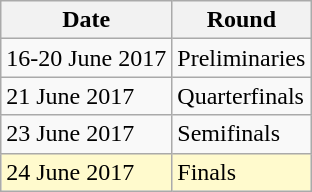<table class="wikitable">
<tr>
<th>Date</th>
<th>Round</th>
</tr>
<tr>
<td>16-20 June 2017</td>
<td>Preliminaries</td>
</tr>
<tr>
<td>21 June 2017</td>
<td>Quarterfinals</td>
</tr>
<tr>
<td>23 June 2017</td>
<td>Semifinals</td>
</tr>
<tr bgcolor=lemonchiffon>
<td>24 June 2017</td>
<td>Finals</td>
</tr>
</table>
